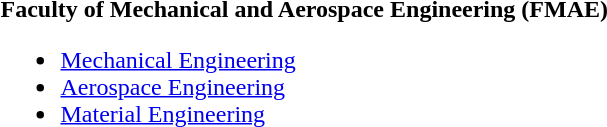<table>
<tr>
<td><strong>Faculty of Mechanical and Aerospace Engineering (FMAE)</strong><br><ul><li><a href='#'>Mechanical Engineering</a></li><li><a href='#'>Aerospace Engineering</a></li><li><a href='#'>Material Engineering</a></li></ul></td>
</tr>
</table>
